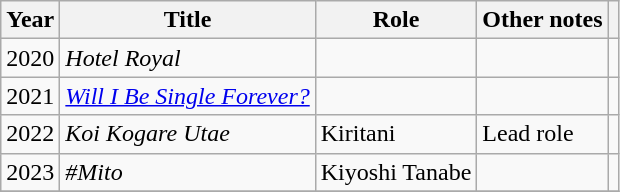<table class="wikitable">
<tr>
<th>Year</th>
<th>Title</th>
<th>Role</th>
<th>Other notes</th>
<th></th>
</tr>
<tr>
<td>2020</td>
<td><em>Hotel Royal</em></td>
<td></td>
<td></td>
<td></td>
</tr>
<tr>
<td>2021</td>
<td><em><a href='#'>Will I Be Single Forever?</a></em></td>
<td></td>
<td></td>
<td></td>
</tr>
<tr>
<td>2022</td>
<td><em>Koi Kogare Utae</em></td>
<td>Kiritani</td>
<td>Lead role</td>
<td></td>
</tr>
<tr>
<td>2023</td>
<td><em>#Mito</em></td>
<td>Kiyoshi Tanabe</td>
<td></td>
<td></td>
</tr>
<tr>
</tr>
</table>
